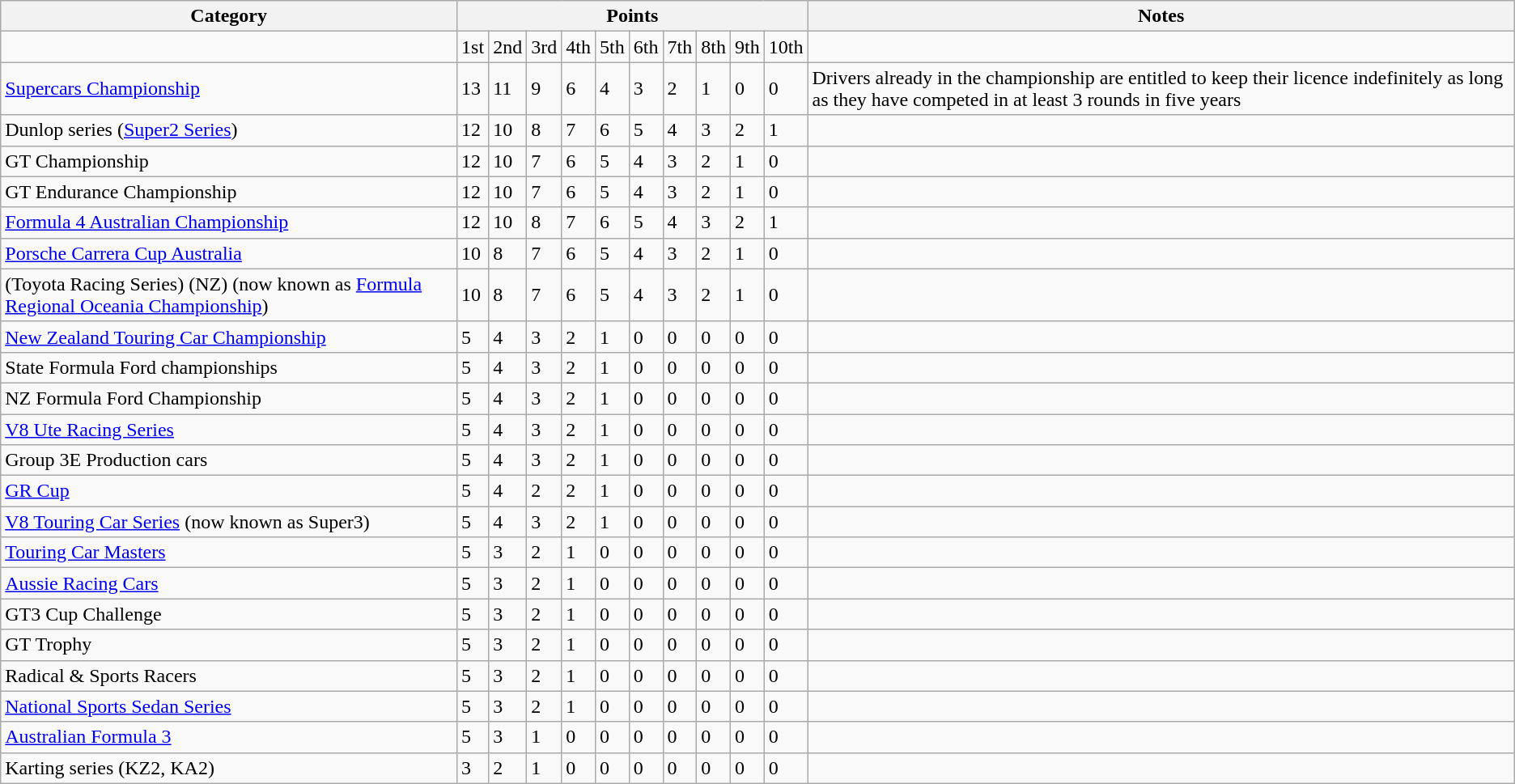<table class="wikitable">
<tr>
<th>Category</th>
<th colspan="10">Points</th>
<th>Notes</th>
</tr>
<tr>
<td></td>
<td>1st</td>
<td>2nd</td>
<td>3rd</td>
<td>4th</td>
<td>5th</td>
<td>6th</td>
<td>7th</td>
<td>8th</td>
<td>9th</td>
<td>10th</td>
<td></td>
</tr>
<tr>
<td><a href='#'>Supercars Championship</a></td>
<td>13</td>
<td>11</td>
<td>9</td>
<td>6</td>
<td>4</td>
<td>3</td>
<td>2</td>
<td>1</td>
<td>0</td>
<td>0</td>
<td>Drivers already in the championship are entitled to keep their licence indefinitely as long as they have competed in at least 3 rounds in five years</td>
</tr>
<tr>
<td>Dunlop series (<a href='#'>Super2 Series</a>)</td>
<td>12</td>
<td>10</td>
<td>8</td>
<td>7</td>
<td>6</td>
<td>5</td>
<td>4</td>
<td>3</td>
<td>2</td>
<td>1</td>
<td></td>
</tr>
<tr>
<td>GT Championship</td>
<td>12</td>
<td>10</td>
<td>7</td>
<td>6</td>
<td>5</td>
<td>4</td>
<td>3</td>
<td>2</td>
<td>1</td>
<td>0</td>
<td></td>
</tr>
<tr>
<td>GT Endurance Championship</td>
<td>12</td>
<td>10</td>
<td>7</td>
<td>6</td>
<td>5</td>
<td>4</td>
<td>3</td>
<td>2</td>
<td>1</td>
<td>0</td>
<td></td>
</tr>
<tr>
<td><a href='#'>Formula 4 Australian Championship</a></td>
<td>12</td>
<td>10</td>
<td>8</td>
<td>7</td>
<td>6</td>
<td>5</td>
<td>4</td>
<td>3</td>
<td>2</td>
<td>1</td>
<td></td>
</tr>
<tr>
<td><a href='#'>Porsche Carrera Cup Australia</a></td>
<td>10</td>
<td>8</td>
<td>7</td>
<td>6</td>
<td>5</td>
<td>4</td>
<td>3</td>
<td>2</td>
<td>1</td>
<td>0</td>
<td></td>
</tr>
<tr>
<td>(Toyota Racing Series) (NZ) (now known as <a href='#'>Formula Regional Oceania Championship</a>)</td>
<td>10</td>
<td>8</td>
<td>7</td>
<td>6</td>
<td>5</td>
<td>4</td>
<td>3</td>
<td>2</td>
<td>1</td>
<td>0</td>
<td></td>
</tr>
<tr>
<td><a href='#'>New Zealand Touring Car Championship</a></td>
<td>5</td>
<td>4</td>
<td>3</td>
<td>2</td>
<td>1</td>
<td>0</td>
<td>0</td>
<td>0</td>
<td>0</td>
<td>0</td>
<td></td>
</tr>
<tr>
<td>State Formula Ford championships</td>
<td>5</td>
<td>4</td>
<td>3</td>
<td>2</td>
<td>1</td>
<td>0</td>
<td>0</td>
<td>0</td>
<td>0</td>
<td>0</td>
<td></td>
</tr>
<tr>
<td>NZ Formula Ford Championship</td>
<td>5</td>
<td>4</td>
<td>3</td>
<td>2</td>
<td>1</td>
<td>0</td>
<td>0</td>
<td>0</td>
<td>0</td>
<td>0</td>
<td></td>
</tr>
<tr>
<td><a href='#'>V8 Ute Racing Series</a></td>
<td>5</td>
<td>4</td>
<td>3</td>
<td>2</td>
<td>1</td>
<td>0</td>
<td>0</td>
<td>0</td>
<td>0</td>
<td>0</td>
<td></td>
</tr>
<tr>
<td>Group 3E Production cars</td>
<td>5</td>
<td>4</td>
<td>3</td>
<td>2</td>
<td>1</td>
<td>0</td>
<td>0</td>
<td>0</td>
<td>0</td>
<td>0</td>
<td></td>
</tr>
<tr>
<td><a href='#'>GR Cup</a></td>
<td>5</td>
<td>4</td>
<td>2</td>
<td>2</td>
<td>1</td>
<td>0</td>
<td>0</td>
<td>0</td>
<td>0</td>
<td>0</td>
<td></td>
</tr>
<tr>
<td><a href='#'>V8 Touring Car Series</a> (now known as Super3)</td>
<td>5</td>
<td>4</td>
<td>3</td>
<td>2</td>
<td>1</td>
<td>0</td>
<td>0</td>
<td>0</td>
<td>0</td>
<td>0</td>
<td></td>
</tr>
<tr>
<td><a href='#'>Touring Car Masters</a></td>
<td>5</td>
<td>3</td>
<td>2</td>
<td>1</td>
<td>0</td>
<td>0</td>
<td>0</td>
<td>0</td>
<td>0</td>
<td>0</td>
<td></td>
</tr>
<tr>
<td><a href='#'>Aussie Racing Cars</a></td>
<td>5</td>
<td>3</td>
<td>2</td>
<td>1</td>
<td>0</td>
<td>0</td>
<td>0</td>
<td>0</td>
<td>0</td>
<td>0</td>
<td></td>
</tr>
<tr>
<td>GT3 Cup Challenge</td>
<td>5</td>
<td>3</td>
<td>2</td>
<td>1</td>
<td>0</td>
<td>0</td>
<td>0</td>
<td>0</td>
<td>0</td>
<td>0</td>
<td></td>
</tr>
<tr>
<td>GT Trophy</td>
<td>5</td>
<td>3</td>
<td>2</td>
<td>1</td>
<td>0</td>
<td>0</td>
<td>0</td>
<td>0</td>
<td>0</td>
<td>0</td>
<td></td>
</tr>
<tr>
<td>Radical & Sports Racers</td>
<td>5</td>
<td>3</td>
<td>2</td>
<td>1</td>
<td>0</td>
<td>0</td>
<td>0</td>
<td>0</td>
<td>0</td>
<td>0</td>
<td></td>
</tr>
<tr>
<td><a href='#'>National Sports Sedan Series</a></td>
<td>5</td>
<td>3</td>
<td>2</td>
<td>1</td>
<td>0</td>
<td>0</td>
<td>0</td>
<td>0</td>
<td>0</td>
<td>0</td>
<td></td>
</tr>
<tr>
<td><a href='#'>Australian Formula 3</a></td>
<td>5</td>
<td>3</td>
<td>1</td>
<td>0</td>
<td>0</td>
<td>0</td>
<td>0</td>
<td>0</td>
<td>0</td>
<td>0</td>
<td></td>
</tr>
<tr>
<td>Karting series (KZ2, KA2)</td>
<td>3</td>
<td>2</td>
<td>1</td>
<td>0</td>
<td>0</td>
<td>0</td>
<td>0</td>
<td>0</td>
<td>0</td>
<td>0</td>
<td></td>
</tr>
</table>
